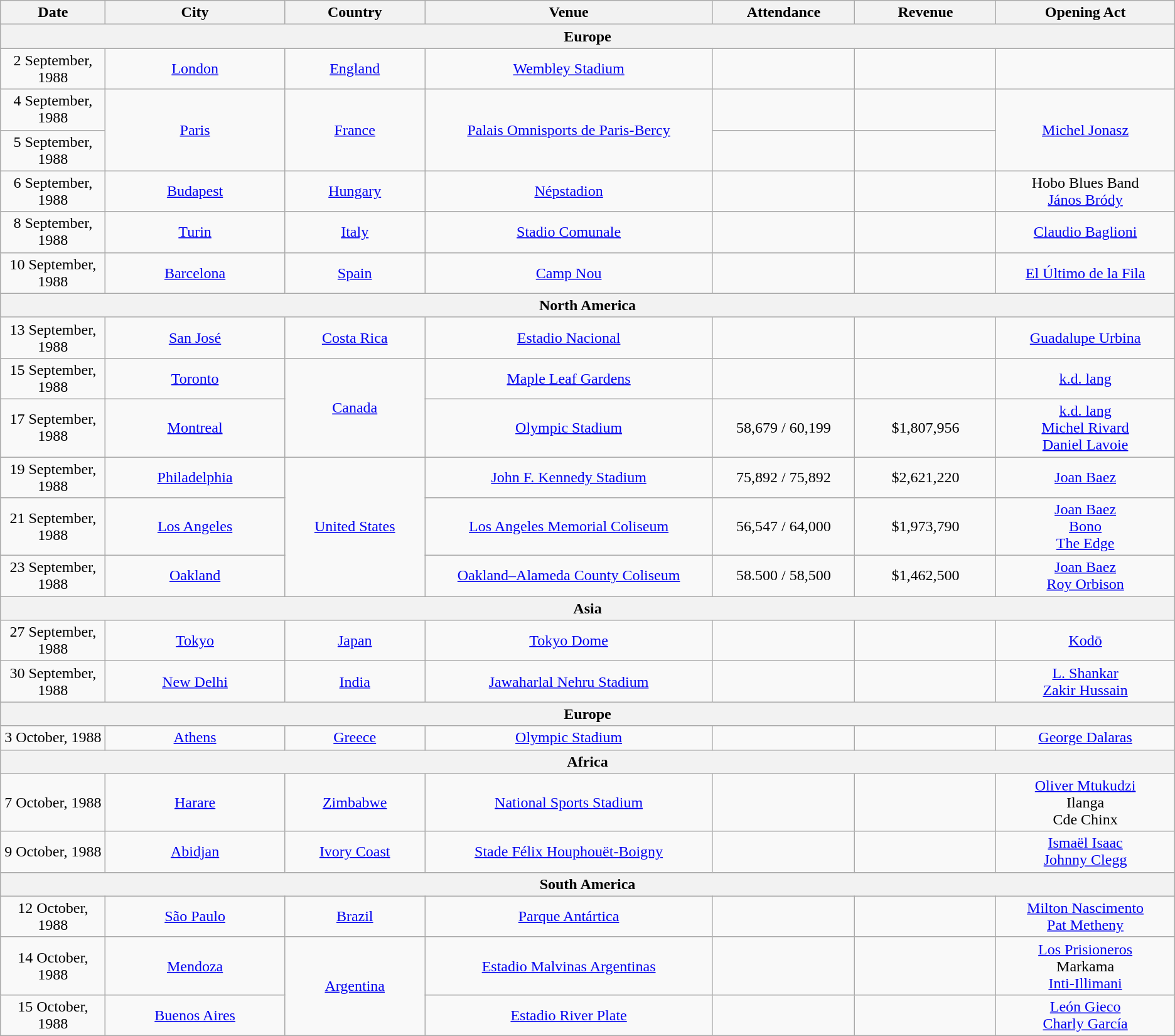<table class="wikitable plainrowheaders" style="text-align:center;">
<tr>
<th scope="col" style="width:7em;">Date</th>
<th scope="col" style="width:13em;">City</th>
<th scope="col" style="width:10em;">Country</th>
<th scope="col" style="width:22em;">Venue</th>
<th scope="col" style="width:10em;">Attendance</th>
<th scope="col" style="width:10em;">Revenue</th>
<th scope="col" style="width:13em;">Opening Act</th>
</tr>
<tr>
<th colspan="7">Europe</th>
</tr>
<tr>
<td>2 September, 1988</td>
<td><a href='#'>London</a></td>
<td><a href='#'>England</a></td>
<td><a href='#'>Wembley Stadium</a></td>
<td></td>
<td></td>
<td></td>
</tr>
<tr>
<td>4 September, 1988</td>
<td rowspan="2"><a href='#'>Paris</a></td>
<td rowspan="2"><a href='#'>France</a></td>
<td rowspan="2"><a href='#'>Palais Omnisports de Paris-Bercy</a></td>
<td></td>
<td></td>
<td rowspan="2"><a href='#'>Michel Jonasz</a></td>
</tr>
<tr>
<td>5 September, 1988</td>
<td></td>
<td></td>
</tr>
<tr>
<td>6 September, 1988</td>
<td><a href='#'>Budapest</a></td>
<td><a href='#'>Hungary</a></td>
<td><a href='#'>Népstadion</a></td>
<td></td>
<td></td>
<td>Hobo Blues Band<br><a href='#'>János Bródy</a></td>
</tr>
<tr>
<td>8 September, 1988</td>
<td><a href='#'>Turin</a></td>
<td><a href='#'>Italy</a></td>
<td><a href='#'>Stadio Comunale</a></td>
<td></td>
<td></td>
<td><a href='#'>Claudio Baglioni</a></td>
</tr>
<tr>
<td>10 September, 1988</td>
<td><a href='#'>Barcelona</a></td>
<td><a href='#'>Spain</a></td>
<td><a href='#'>Camp Nou</a></td>
<td></td>
<td></td>
<td><a href='#'>El Último de la Fila</a></td>
</tr>
<tr>
<th colspan="7">North America</th>
</tr>
<tr>
<td>13 September, 1988</td>
<td><a href='#'>San José</a></td>
<td><a href='#'>Costa Rica</a></td>
<td><a href='#'>Estadio Nacional</a></td>
<td></td>
<td></td>
<td><a href='#'>Guadalupe Urbina</a></td>
</tr>
<tr>
<td>15 September, 1988</td>
<td><a href='#'>Toronto</a></td>
<td rowspan="2"><a href='#'>Canada</a></td>
<td><a href='#'>Maple Leaf Gardens</a></td>
<td></td>
<td></td>
<td><a href='#'>k.d. lang</a></td>
</tr>
<tr>
<td>17 September, 1988</td>
<td><a href='#'>Montreal</a></td>
<td><a href='#'>Olympic Stadium</a></td>
<td>58,679 / 60,199</td>
<td>$1,807,956</td>
<td><a href='#'>k.d. lang</a><br><a href='#'>Michel Rivard</a><br><a href='#'>Daniel Lavoie</a></td>
</tr>
<tr>
<td>19 September, 1988</td>
<td><a href='#'>Philadelphia</a></td>
<td rowspan="3"><a href='#'>United States</a></td>
<td><a href='#'>John F. Kennedy Stadium</a></td>
<td>75,892 / 75,892</td>
<td>$2,621,220</td>
<td><a href='#'>Joan Baez</a></td>
</tr>
<tr>
<td>21 September, 1988</td>
<td><a href='#'>Los Angeles</a></td>
<td><a href='#'>Los Angeles Memorial Coliseum</a></td>
<td>56,547 / 64,000</td>
<td>$1,973,790</td>
<td><a href='#'>Joan Baez</a><br><a href='#'>Bono</a><br><a href='#'>The Edge</a></td>
</tr>
<tr>
<td>23 September, 1988</td>
<td><a href='#'>Oakland</a></td>
<td><a href='#'>Oakland–Alameda County Coliseum</a></td>
<td>58.500 / 58,500</td>
<td>$1,462,500</td>
<td><a href='#'>Joan Baez</a><br><a href='#'>Roy Orbison</a></td>
</tr>
<tr>
<th colspan="7">Asia</th>
</tr>
<tr>
<td>27 September, 1988</td>
<td><a href='#'>Tokyo</a></td>
<td><a href='#'>Japan</a></td>
<td><a href='#'>Tokyo Dome</a></td>
<td></td>
<td></td>
<td><a href='#'>Kodō</a></td>
</tr>
<tr>
<td>30 September, 1988</td>
<td><a href='#'>New Delhi</a></td>
<td><a href='#'>India</a></td>
<td><a href='#'>Jawaharlal Nehru Stadium</a></td>
<td></td>
<td></td>
<td><a href='#'>L. Shankar</a><br><a href='#'>Zakir Hussain</a></td>
</tr>
<tr>
<th colspan="7">Europe</th>
</tr>
<tr>
<td>3 October, 1988</td>
<td><a href='#'>Athens</a></td>
<td><a href='#'>Greece</a></td>
<td><a href='#'>Olympic Stadium</a></td>
<td></td>
<td></td>
<td><a href='#'>George Dalaras</a></td>
</tr>
<tr>
<th colspan="7">Africa</th>
</tr>
<tr>
<td>7 October, 1988</td>
<td><a href='#'>Harare</a></td>
<td><a href='#'>Zimbabwe</a></td>
<td><a href='#'>National Sports Stadium</a></td>
<td></td>
<td></td>
<td><a href='#'>Oliver Mtukudzi</a><br>Ilanga<br>Cde Chinx</td>
</tr>
<tr>
<td>9 October, 1988</td>
<td><a href='#'>Abidjan</a></td>
<td><a href='#'>Ivory Coast</a></td>
<td><a href='#'>Stade Félix Houphouët-Boigny</a></td>
<td></td>
<td></td>
<td><a href='#'>Ismaël Isaac</a><br><a href='#'>Johnny Clegg</a></td>
</tr>
<tr>
<th colspan="7">South America</th>
</tr>
<tr>
<td>12 October, 1988</td>
<td><a href='#'>São Paulo</a></td>
<td><a href='#'>Brazil</a></td>
<td><a href='#'>Parque Antártica</a></td>
<td></td>
<td></td>
<td><a href='#'>Milton Nascimento</a><br><a href='#'>Pat Metheny</a></td>
</tr>
<tr>
<td>14 October, 1988</td>
<td><a href='#'>Mendoza</a></td>
<td rowspan="2"><a href='#'>Argentina</a></td>
<td><a href='#'>Estadio Malvinas Argentinas</a></td>
<td></td>
<td></td>
<td><a href='#'>Los Prisioneros</a><br>Markama<br><a href='#'>Inti-Illimani</a></td>
</tr>
<tr>
<td>15 October, 1988</td>
<td><a href='#'>Buenos Aires</a></td>
<td><a href='#'>Estadio River Plate</a></td>
<td></td>
<td></td>
<td><a href='#'>León Gieco</a><br><a href='#'>Charly García</a></td>
</tr>
</table>
